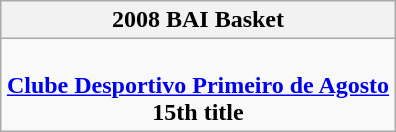<table class=wikitable style="text-align:center; margin:auto">
<tr>
<th>2008 BAI Basket</th>
</tr>
<tr>
<td><br><strong><a href='#'>Clube Desportivo Primeiro de Agosto</a></strong><br><strong>15th title</strong></td>
</tr>
</table>
